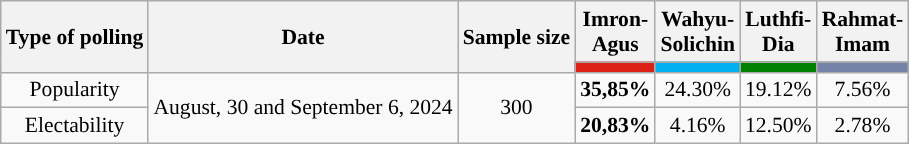<table class="wikitable sortable mw-datatable" style="text-align:center;font-size:90%;line-height:17px">
<tr>
<th rowspan="2">Type of polling</th>
<th rowspan="2">Date</th>
<th rowspan="2">Sample size</th>
<th class="unsortable">Imron-Agus</th>
<th class="unsortable">Wahyu-Solichin</th>
<th class="unsortable">Luthfi-Dia</th>
<th class="unsortable">Rahmat-Imam</th>
</tr>
<tr>
<th class="unsortable" style="background:#DB2016; width:40px;"></th>
<th class="unsortable" style="background:#00B0F0; width:40px;"></th>
<th class="unsortable" style="background:#008000; width:40px;"></th>
<th class="unsortable" style="background:#7583A9; width:40px;"></th>
</tr>
<tr>
<td>Popularity</td>
<td rowspan="2">August, 30 and September 6, 2024</td>
<td rowspan="2">300</td>
<td style="background-color:#"><strong>35,85%</strong></td>
<td>24.30%</td>
<td>19.12%</td>
<td>7.56%</td>
</tr>
<tr>
<td>Electability</td>
<td style="background-color:#"><strong>20,83%</strong></td>
<td>4.16%</td>
<td>12.50%</td>
<td>2.78%</td>
</tr>
</table>
